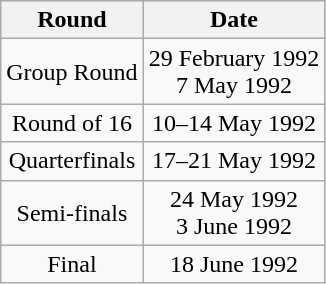<table class="wikitable" style="text-align: center">
<tr>
<th>Round</th>
<th>Date</th>
</tr>
<tr>
<td>Group Round</td>
<td>29 February 1992<br>7 May 1992</td>
</tr>
<tr>
<td>Round of 16</td>
<td>10–14 May 1992</td>
</tr>
<tr>
<td>Quarterfinals</td>
<td>17–21 May 1992</td>
</tr>
<tr>
<td>Semi-finals</td>
<td>24 May 1992<br>3 June 1992</td>
</tr>
<tr>
<td>Final</td>
<td>18 June 1992</td>
</tr>
</table>
